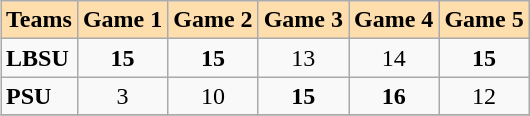<table class="wikitable" align=right>
<tr bgcolor=#ffdead align=center>
<td colspan=1><strong>Teams</strong></td>
<td colspan=1><strong>Game 1</strong></td>
<td colspan=1><strong>Game 2</strong></td>
<td colspan=1><strong>Game 3</strong></td>
<td colspan=1><strong>Game 4</strong></td>
<td colspan=1><strong>Game 5</strong></td>
</tr>
<tr>
<td><strong>LBSU</strong></td>
<td align=center><strong>15</strong></td>
<td align=center><strong>15</strong></td>
<td align=center>13</td>
<td align=center>14</td>
<td align=center><strong>15</strong></td>
</tr>
<tr>
<td><strong>PSU</strong></td>
<td align=center>3</td>
<td align=center>10</td>
<td align=center><strong>15</strong></td>
<td align=center><strong>16</strong></td>
<td align=center>12</td>
</tr>
<tr>
</tr>
</table>
